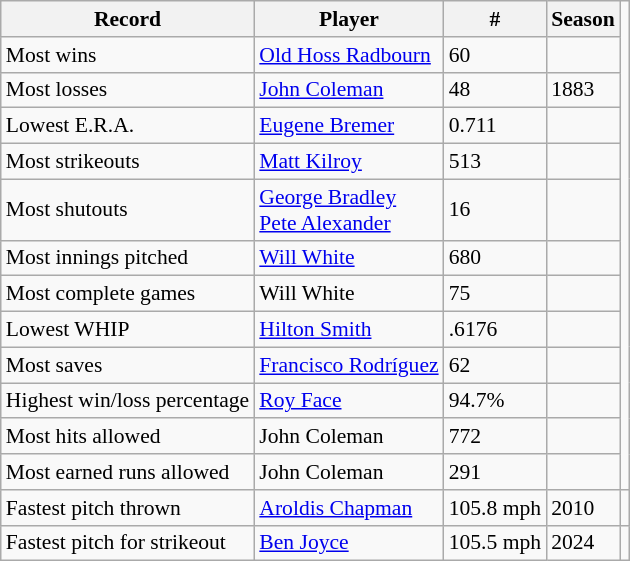<table class="wikitable" style="font-size:90%">
<tr>
<th>Record</th>
<th>Player</th>
<th>#</th>
<th>Season</th>
</tr>
<tr>
<td>Most wins</td>
<td><a href='#'>Old Hoss Radbourn</a></td>
<td>60</td>
<td></td>
</tr>
<tr>
<td>Most losses</td>
<td><a href='#'>John Coleman</a></td>
<td>48</td>
<td>1883</td>
</tr>
<tr>
<td>Lowest E.R.A.</td>
<td><a href='#'>Eugene Bremer</a></td>
<td>0.711</td>
<td></td>
</tr>
<tr>
<td>Most strikeouts</td>
<td><a href='#'>Matt Kilroy</a></td>
<td>513</td>
<td></td>
</tr>
<tr>
<td>Most shutouts</td>
<td><a href='#'>George Bradley</a><br><a href='#'>Pete Alexander</a></td>
<td>16</td>
<td><br></td>
</tr>
<tr>
<td>Most innings pitched</td>
<td><a href='#'>Will White</a></td>
<td>680</td>
<td></td>
</tr>
<tr>
<td>Most complete games</td>
<td>Will White</td>
<td>75</td>
<td></td>
</tr>
<tr>
<td>Lowest WHIP</td>
<td><a href='#'>Hilton Smith</a></td>
<td>.6176</td>
<td></td>
</tr>
<tr>
<td>Most saves</td>
<td><a href='#'>Francisco Rodríguez</a></td>
<td>62</td>
<td></td>
</tr>
<tr>
<td>Highest win/loss percentage</td>
<td><a href='#'>Roy Face</a></td>
<td>94.7%</td>
<td></td>
</tr>
<tr>
<td>Most hits allowed</td>
<td>John Coleman</td>
<td>772</td>
<td></td>
</tr>
<tr>
<td>Most earned runs allowed</td>
<td>John Coleman</td>
<td>291</td>
<td></td>
</tr>
<tr>
<td>Fastest pitch thrown</td>
<td><a href='#'>Aroldis Chapman</a></td>
<td>105.8 mph</td>
<td>2010</td>
<td></td>
</tr>
<tr>
<td>Fastest pitch for strikeout</td>
<td><a href='#'>Ben Joyce</a></td>
<td>105.5 mph</td>
<td>2024</td>
<td></td>
</tr>
</table>
